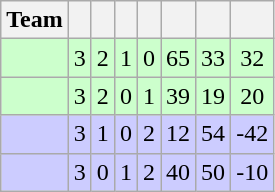<table class="wikitable" style="text-align: center;">
<tr>
<th>Team</th>
<th></th>
<th></th>
<th></th>
<th></th>
<th></th>
<th></th>
<th></th>
</tr>
<tr bgcolor="ccffcc">
<td align="left"></td>
<td>3</td>
<td>2</td>
<td>1</td>
<td>0</td>
<td>65</td>
<td>33</td>
<td>32</td>
</tr>
<tr bgcolor="ccffcc">
<td align="left"></td>
<td>3</td>
<td>2</td>
<td>0</td>
<td>1</td>
<td>39</td>
<td>19</td>
<td>20</td>
</tr>
<tr bgcolor="ccccff">
<td align="left"></td>
<td>3</td>
<td>1</td>
<td>0</td>
<td>2</td>
<td>12</td>
<td>54</td>
<td>-42</td>
</tr>
<tr bgcolor="ccccff">
<td align="left"></td>
<td>3</td>
<td>0</td>
<td>1</td>
<td>2</td>
<td>40</td>
<td>50</td>
<td>-10</td>
</tr>
</table>
